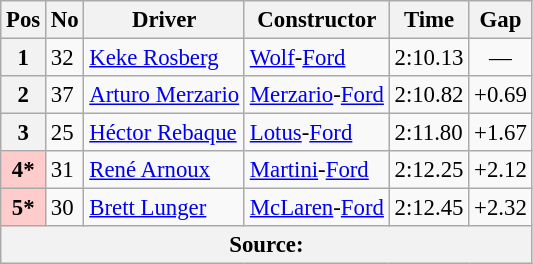<table class="wikitable sortable" style="font-size:95%;">
<tr>
<th>Pos</th>
<th>No</th>
<th class="unsortable">Driver</th>
<th class="unsortable">Constructor</th>
<th>Time</th>
<th class="unsortable">Gap</th>
</tr>
<tr>
<th>1</th>
<td>32</td>
<td> <a href='#'>Keke Rosberg</a></td>
<td><a href='#'>Wolf</a>-<a href='#'>Ford</a></td>
<td>2:10.13</td>
<td align="center">—</td>
</tr>
<tr>
<th>2</th>
<td>37</td>
<td> <a href='#'>Arturo Merzario</a></td>
<td><a href='#'>Merzario</a>-<a href='#'>Ford</a></td>
<td>2:10.82</td>
<td>+0.69</td>
</tr>
<tr>
<th>3</th>
<td>25</td>
<td> <a href='#'>Héctor Rebaque</a></td>
<td><a href='#'>Lotus</a>-<a href='#'>Ford</a></td>
<td>2:11.80</td>
<td>+1.67</td>
</tr>
<tr>
<th style="background:#ffcccc;">4*</th>
<td>31</td>
<td> <a href='#'>René Arnoux</a></td>
<td><a href='#'>Martini</a>-<a href='#'>Ford</a></td>
<td>2:12.25</td>
<td>+2.12</td>
</tr>
<tr>
<th style="background:#ffcccc;">5*</th>
<td>30</td>
<td> <a href='#'>Brett Lunger</a></td>
<td><a href='#'>McLaren</a>-<a href='#'>Ford</a></td>
<td>2:12.45</td>
<td>+2.32</td>
</tr>
<tr>
<th colspan="6">Source:</th>
</tr>
</table>
